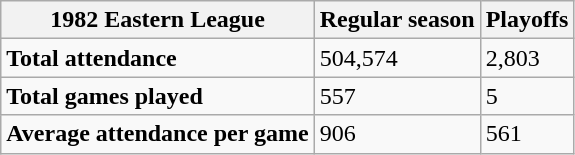<table class="wikitable" border="1">
<tr>
<th>1982 Eastern League</th>
<th>Regular season</th>
<th>Playoffs</th>
</tr>
<tr>
<td><strong>Total attendance</strong></td>
<td>504,574</td>
<td>2,803</td>
</tr>
<tr>
<td><strong>Total games played</strong></td>
<td>557</td>
<td>5</td>
</tr>
<tr>
<td><strong>Average attendance per game</strong></td>
<td>906</td>
<td>561</td>
</tr>
</table>
